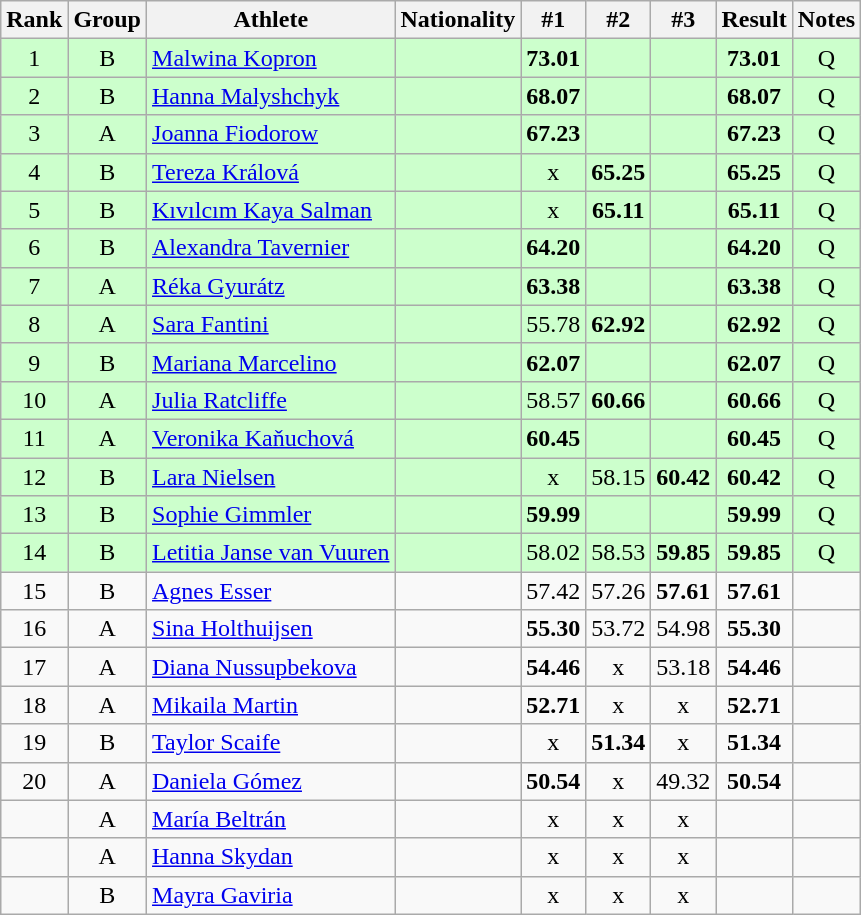<table class="wikitable sortable" style="text-align:center">
<tr>
<th>Rank</th>
<th>Group</th>
<th>Athlete</th>
<th>Nationality</th>
<th>#1</th>
<th>#2</th>
<th>#3</th>
<th>Result</th>
<th>Notes</th>
</tr>
<tr bgcolor=ccffcc>
<td>1</td>
<td>B</td>
<td align="left"><a href='#'>Malwina Kopron</a></td>
<td align=left></td>
<td><strong>73.01</strong></td>
<td></td>
<td></td>
<td><strong>73.01</strong></td>
<td>Q</td>
</tr>
<tr bgcolor=ccffcc>
<td>2</td>
<td>B</td>
<td align="left"><a href='#'>Hanna Malyshchyk</a></td>
<td align=left></td>
<td><strong>68.07</strong></td>
<td></td>
<td></td>
<td><strong>68.07</strong></td>
<td>Q</td>
</tr>
<tr bgcolor=ccffcc>
<td>3</td>
<td>A</td>
<td align="left"><a href='#'>Joanna Fiodorow</a></td>
<td align=left></td>
<td><strong>67.23</strong></td>
<td></td>
<td></td>
<td><strong>67.23</strong></td>
<td>Q</td>
</tr>
<tr bgcolor=ccffcc>
<td>4</td>
<td>B</td>
<td align="left"><a href='#'>Tereza Králová</a></td>
<td align=left></td>
<td>x</td>
<td><strong>65.25</strong></td>
<td></td>
<td><strong>65.25</strong></td>
<td>Q</td>
</tr>
<tr bgcolor=ccffcc>
<td>5</td>
<td>B</td>
<td align="left"><a href='#'>Kıvılcım Kaya Salman</a></td>
<td align=left></td>
<td>x</td>
<td><strong>65.11</strong></td>
<td></td>
<td><strong>65.11</strong></td>
<td>Q</td>
</tr>
<tr bgcolor=ccffcc>
<td>6</td>
<td>B</td>
<td align="left"><a href='#'>Alexandra Tavernier</a></td>
<td align=left></td>
<td><strong>64.20</strong></td>
<td></td>
<td></td>
<td><strong>64.20</strong></td>
<td>Q</td>
</tr>
<tr bgcolor=ccffcc>
<td>7</td>
<td>A</td>
<td align="left"><a href='#'>Réka Gyurátz</a></td>
<td align=left></td>
<td><strong>63.38</strong></td>
<td></td>
<td></td>
<td><strong>63.38</strong></td>
<td>Q</td>
</tr>
<tr bgcolor=ccffcc>
<td>8</td>
<td>A</td>
<td align="left"><a href='#'>Sara Fantini</a></td>
<td align=left></td>
<td>55.78</td>
<td><strong>62.92</strong></td>
<td></td>
<td><strong>62.92</strong></td>
<td>Q</td>
</tr>
<tr bgcolor=ccffcc>
<td>9</td>
<td>B</td>
<td align="left"><a href='#'>Mariana Marcelino</a></td>
<td align=left></td>
<td><strong>62.07</strong></td>
<td></td>
<td></td>
<td><strong>62.07</strong></td>
<td>Q</td>
</tr>
<tr bgcolor=ccffcc>
<td>10</td>
<td>A</td>
<td align="left"><a href='#'>Julia Ratcliffe</a></td>
<td align=left></td>
<td>58.57</td>
<td><strong>60.66</strong></td>
<td></td>
<td><strong>60.66</strong></td>
<td>Q</td>
</tr>
<tr bgcolor=ccffcc>
<td>11</td>
<td>A</td>
<td align="left"><a href='#'>Veronika Kaňuchová</a></td>
<td align=left></td>
<td><strong>60.45</strong></td>
<td></td>
<td></td>
<td><strong>60.45</strong></td>
<td>Q</td>
</tr>
<tr bgcolor=ccffcc>
<td>12</td>
<td>B</td>
<td align="left"><a href='#'>Lara Nielsen</a></td>
<td align=left></td>
<td>x</td>
<td>58.15</td>
<td><strong>60.42</strong></td>
<td><strong>60.42</strong></td>
<td>Q</td>
</tr>
<tr bgcolor=ccffcc>
<td>13</td>
<td>B</td>
<td align="left"><a href='#'>Sophie Gimmler</a></td>
<td align=left></td>
<td><strong>59.99</strong></td>
<td></td>
<td></td>
<td><strong>59.99</strong></td>
<td>Q</td>
</tr>
<tr bgcolor=ccffcc>
<td>14</td>
<td>B</td>
<td align="left"><a href='#'>Letitia Janse van Vuuren</a></td>
<td align=left></td>
<td>58.02</td>
<td>58.53</td>
<td><strong>59.85</strong></td>
<td><strong>59.85</strong></td>
<td>Q</td>
</tr>
<tr>
<td>15</td>
<td>B</td>
<td align="left"><a href='#'>Agnes Esser</a></td>
<td align=left></td>
<td>57.42</td>
<td>57.26</td>
<td><strong>57.61</strong></td>
<td><strong>57.61</strong></td>
<td></td>
</tr>
<tr>
<td>16</td>
<td>A</td>
<td align="left"><a href='#'>Sina Holthuijsen</a></td>
<td align=left></td>
<td><strong>55.30</strong></td>
<td>53.72</td>
<td>54.98</td>
<td><strong>55.30</strong></td>
<td></td>
</tr>
<tr>
<td>17</td>
<td>A</td>
<td align="left"><a href='#'>Diana Nussupbekova</a></td>
<td align=left></td>
<td><strong>54.46</strong></td>
<td>x</td>
<td>53.18</td>
<td><strong>54.46</strong></td>
<td></td>
</tr>
<tr>
<td>18</td>
<td>A</td>
<td align="left"><a href='#'>Mikaila Martin</a></td>
<td align=left></td>
<td><strong>52.71</strong></td>
<td>x</td>
<td>x</td>
<td><strong>52.71</strong></td>
<td></td>
</tr>
<tr>
<td>19</td>
<td>B</td>
<td align="left"><a href='#'>Taylor Scaife</a></td>
<td align=left></td>
<td>x</td>
<td><strong>51.34</strong></td>
<td>x</td>
<td><strong>51.34</strong></td>
<td></td>
</tr>
<tr>
<td>20</td>
<td>A</td>
<td align="left"><a href='#'>Daniela Gómez</a></td>
<td align=left></td>
<td><strong>50.54</strong></td>
<td>x</td>
<td>49.32</td>
<td><strong>50.54</strong></td>
<td></td>
</tr>
<tr>
<td></td>
<td>A</td>
<td align="left"><a href='#'>María Beltrán</a></td>
<td align=left></td>
<td>x</td>
<td>x</td>
<td>x</td>
<td><strong></strong></td>
<td></td>
</tr>
<tr>
<td></td>
<td>A</td>
<td align="left"><a href='#'>Hanna Skydan</a></td>
<td align=left></td>
<td>x</td>
<td>x</td>
<td>x</td>
<td><strong></strong></td>
<td></td>
</tr>
<tr>
<td></td>
<td>B</td>
<td align="left"><a href='#'>Mayra Gaviria</a></td>
<td align=left></td>
<td>x</td>
<td>x</td>
<td>x</td>
<td><strong></strong></td>
<td></td>
</tr>
</table>
